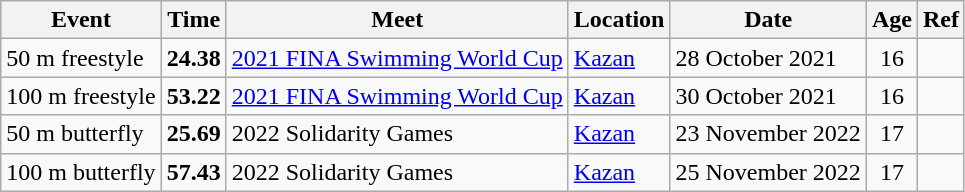<table class="wikitable">
<tr>
<th>Event</th>
<th>Time</th>
<th>Meet</th>
<th>Location</th>
<th>Date</th>
<th>Age</th>
<th>Ref</th>
</tr>
<tr>
<td>50 m freestyle</td>
<td style="text-align:center;"><strong>24.38</strong></td>
<td><a href='#'>2021 FINA Swimming World Cup</a></td>
<td><a href='#'>Kazan</a></td>
<td>28 October 2021</td>
<td style="text-align:center;">16</td>
<td style="text-align:center;"></td>
</tr>
<tr>
<td>100 m freestyle</td>
<td style="text-align:center;"><strong>53.22</strong></td>
<td><a href='#'>2021 FINA Swimming World Cup</a></td>
<td><a href='#'>Kazan</a></td>
<td>30 October 2021</td>
<td style="text-align:center;">16</td>
<td style="text-align:center;"></td>
</tr>
<tr>
<td>50 m butterfly</td>
<td style="text-align:center;"><strong>25.69</strong></td>
<td>2022 Solidarity Games</td>
<td><a href='#'>Kazan</a></td>
<td>23 November 2022</td>
<td style="text-align:center;">17</td>
<td style="text-align:center;"></td>
</tr>
<tr>
<td>100 m butterfly</td>
<td style="text-align:center;"><strong>57.43</strong></td>
<td>2022 Solidarity Games</td>
<td><a href='#'>Kazan</a></td>
<td>25 November 2022</td>
<td style="text-align:center;">17</td>
<td style="text-align:center;"></td>
</tr>
</table>
